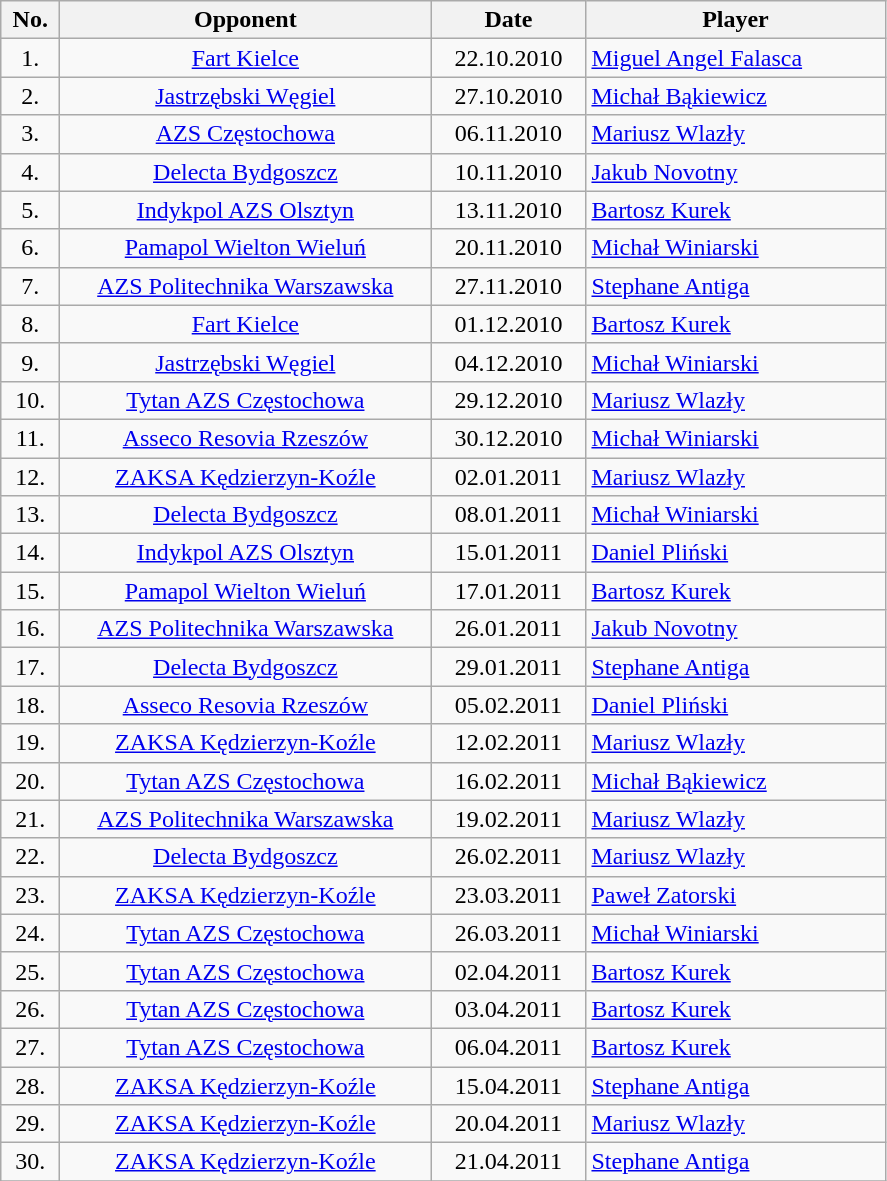<table class="wikitable sortable">
<tr>
<th style="width:2em">No.</th>
<th style="width:15em">Opponent</th>
<th style="width:6em">Date</th>
<th style="width:12em">Player</th>
</tr>
<tr>
<td align=center>1.</td>
<td align=center><a href='#'>Fart Kielce</a></td>
<td align=center>22.10.2010</td>
<td> <a href='#'>Miguel Angel Falasca</a></td>
</tr>
<tr>
<td align=center>2.</td>
<td align=center><a href='#'>Jastrzębski Węgiel</a></td>
<td align=center>27.10.2010</td>
<td> <a href='#'>Michał Bąkiewicz</a></td>
</tr>
<tr>
<td align=center>3.</td>
<td align=center><a href='#'>AZS Częstochowa</a></td>
<td align=center>06.11.2010</td>
<td> <a href='#'>Mariusz Wlazły</a></td>
</tr>
<tr>
<td align=center>4.</td>
<td align=center><a href='#'>Delecta Bydgoszcz</a></td>
<td align=center>10.11.2010</td>
<td> <a href='#'>Jakub Novotny</a></td>
</tr>
<tr>
<td align=center>5.</td>
<td align=center><a href='#'>Indykpol AZS Olsztyn</a></td>
<td align=center>13.11.2010</td>
<td> <a href='#'>Bartosz Kurek</a></td>
</tr>
<tr>
<td align=center>6.</td>
<td align=center><a href='#'>Pamapol Wielton Wieluń</a></td>
<td align=center>20.11.2010</td>
<td> <a href='#'>Michał Winiarski</a></td>
</tr>
<tr>
<td align=center>7.</td>
<td align=center><a href='#'>AZS Politechnika Warszawska</a></td>
<td align=center>27.11.2010</td>
<td> <a href='#'>Stephane Antiga</a></td>
</tr>
<tr>
<td align=center>8.</td>
<td align=center><a href='#'>Fart Kielce</a></td>
<td align=center>01.12.2010</td>
<td> <a href='#'>Bartosz Kurek</a></td>
</tr>
<tr>
<td align=center>9.</td>
<td align=center><a href='#'>Jastrzębski Węgiel</a></td>
<td align=center>04.12.2010</td>
<td> <a href='#'>Michał Winiarski</a></td>
</tr>
<tr>
<td align=center>10.</td>
<td align=center><a href='#'>Tytan AZS Częstochowa</a></td>
<td align=center>29.12.2010</td>
<td> <a href='#'>Mariusz Wlazły</a></td>
</tr>
<tr>
<td align=center>11.</td>
<td align=center><a href='#'>Asseco Resovia Rzeszów</a></td>
<td align=center>30.12.2010</td>
<td> <a href='#'>Michał Winiarski</a></td>
</tr>
<tr>
<td align=center>12.</td>
<td align=center><a href='#'>ZAKSA Kędzierzyn-Koźle</a></td>
<td align=center>02.01.2011</td>
<td> <a href='#'>Mariusz Wlazły</a></td>
</tr>
<tr>
<td align=center>13.</td>
<td align=center><a href='#'>Delecta Bydgoszcz</a></td>
<td align=center>08.01.2011</td>
<td> <a href='#'>Michał Winiarski</a></td>
</tr>
<tr>
<td align=center>14.</td>
<td align=center><a href='#'>Indykpol AZS Olsztyn</a></td>
<td align=center>15.01.2011</td>
<td> <a href='#'>Daniel Pliński</a></td>
</tr>
<tr>
<td align=center>15.</td>
<td align=center><a href='#'>Pamapol Wielton Wieluń</a></td>
<td align=center>17.01.2011</td>
<td> <a href='#'>Bartosz Kurek</a></td>
</tr>
<tr>
<td align=center>16.</td>
<td align=center><a href='#'>AZS Politechnika Warszawska</a></td>
<td align=center>26.01.2011</td>
<td> <a href='#'>Jakub Novotny</a></td>
</tr>
<tr>
<td align=center>17.</td>
<td align=center><a href='#'>Delecta Bydgoszcz</a></td>
<td align=center>29.01.2011</td>
<td> <a href='#'>Stephane Antiga</a></td>
</tr>
<tr>
<td align=center>18.</td>
<td align=center><a href='#'>Asseco Resovia Rzeszów</a></td>
<td align=center>05.02.2011</td>
<td> <a href='#'>Daniel Pliński</a></td>
</tr>
<tr>
<td align=center>19.</td>
<td align=center><a href='#'>ZAKSA Kędzierzyn-Koźle</a></td>
<td align=center>12.02.2011</td>
<td> <a href='#'>Mariusz Wlazły</a></td>
</tr>
<tr>
<td align=center>20.</td>
<td align=center><a href='#'>Tytan AZS Częstochowa</a></td>
<td align=center>16.02.2011</td>
<td> <a href='#'>Michał Bąkiewicz</a></td>
</tr>
<tr>
<td align=center>21.</td>
<td align=center><a href='#'>AZS Politechnika Warszawska</a></td>
<td align=center>19.02.2011</td>
<td> <a href='#'>Mariusz Wlazły</a></td>
</tr>
<tr>
<td align=center>22.</td>
<td align=center><a href='#'>Delecta Bydgoszcz</a></td>
<td align=center>26.02.2011</td>
<td> <a href='#'>Mariusz Wlazły</a></td>
</tr>
<tr>
<td align=center>23.</td>
<td align=center><a href='#'>ZAKSA Kędzierzyn-Koźle</a></td>
<td align=center>23.03.2011</td>
<td> <a href='#'>Paweł Zatorski</a></td>
</tr>
<tr>
<td align=center>24.</td>
<td align=center><a href='#'>Tytan AZS Częstochowa</a></td>
<td align=center>26.03.2011</td>
<td> <a href='#'>Michał Winiarski</a></td>
</tr>
<tr>
<td align=center>25.</td>
<td align=center><a href='#'>Tytan AZS Częstochowa</a></td>
<td align=center>02.04.2011</td>
<td> <a href='#'>Bartosz Kurek</a></td>
</tr>
<tr>
<td align=center>26.</td>
<td align=center><a href='#'>Tytan AZS Częstochowa</a></td>
<td align=center>03.04.2011</td>
<td> <a href='#'>Bartosz Kurek</a></td>
</tr>
<tr>
<td align=center>27.</td>
<td align=center><a href='#'>Tytan AZS Częstochowa</a></td>
<td align=center>06.04.2011</td>
<td> <a href='#'>Bartosz Kurek</a></td>
</tr>
<tr>
<td align=center>28.</td>
<td align=center><a href='#'>ZAKSA Kędzierzyn-Koźle</a></td>
<td align=center>15.04.2011</td>
<td> <a href='#'>Stephane Antiga</a></td>
</tr>
<tr>
<td align=center>29.</td>
<td align=center><a href='#'>ZAKSA Kędzierzyn-Koźle</a></td>
<td align=center>20.04.2011</td>
<td> <a href='#'>Mariusz Wlazły</a></td>
</tr>
<tr>
<td align=center>30.</td>
<td align=center><a href='#'>ZAKSA Kędzierzyn-Koźle</a></td>
<td align=center>21.04.2011</td>
<td> <a href='#'>Stephane Antiga</a></td>
</tr>
<tr>
</tr>
</table>
